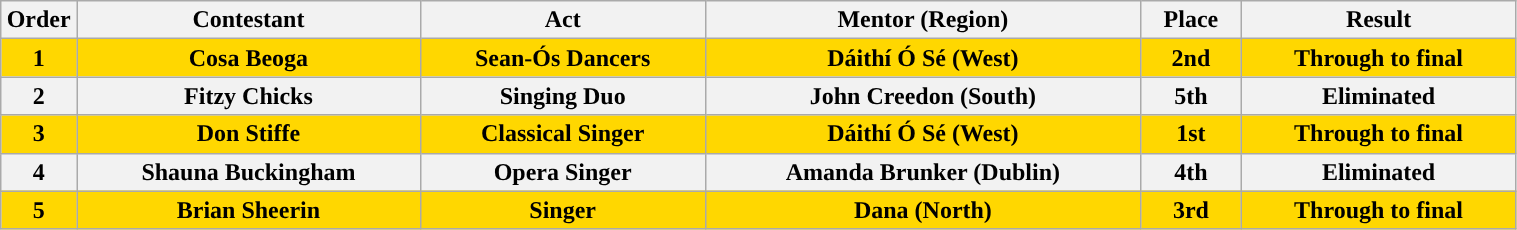<table class="wikitable" style="width:80%">
<tr>
<th style="width:5%">Order</th>
<th !style="width:22%">Contestant</th>
<th !style="width:15%">Act</th>
<th !style="width:33%">Mentor (Region)</th>
<th !style="width:10%">Place</th>
<th !style="width:15%">Result</th>
</tr>
<tr>
<th style="background:gold;" align="center">1</th>
<th style="background:gold;" align="center">Cosa Beoga</th>
<th style="background:gold;" align="center">Sean-Ós Dancers</th>
<th style="background:gold;" align="center">Dáithí Ó Sé (West)</th>
<th style="background:gold;" align="center">2nd</th>
<th style="background:gold;" align="center">Through to final</th>
</tr>
<tr>
<th align="center">2</th>
<th align="center">Fitzy Chicks</th>
<th align="center">Singing Duo</th>
<th align="center">John Creedon (South)</th>
<th align="center">5th</th>
<th align="center">Eliminated</th>
</tr>
<tr>
<th style="background:gold;" align="center">3</th>
<th style="background:gold;" align="center">Don Stiffe</th>
<th style="background:gold;" align="center">Classical Singer</th>
<th style="background:gold;" align="center">Dáithí Ó Sé (West)</th>
<th style="background:gold;" align="center">1st</th>
<th style="background:gold;" align="center">Through to final</th>
</tr>
<tr>
<th align="center">4</th>
<th align="center">Shauna Buckingham</th>
<th align="center">Opera Singer</th>
<th align="center">Amanda Brunker (Dublin)</th>
<th align="center">4th</th>
<th align="center">Eliminated</th>
</tr>
<tr>
<th style="background:gold;" align="center">5</th>
<th style="background:gold;" align="center">Brian Sheerin</th>
<th style="background:gold;" align="center">Singer</th>
<th style="background:gold;" align="center">Dana (North)</th>
<th style="background:gold;" align="center">3rd</th>
<th style="background:gold;" align="center">Through to final</th>
</tr>
</table>
